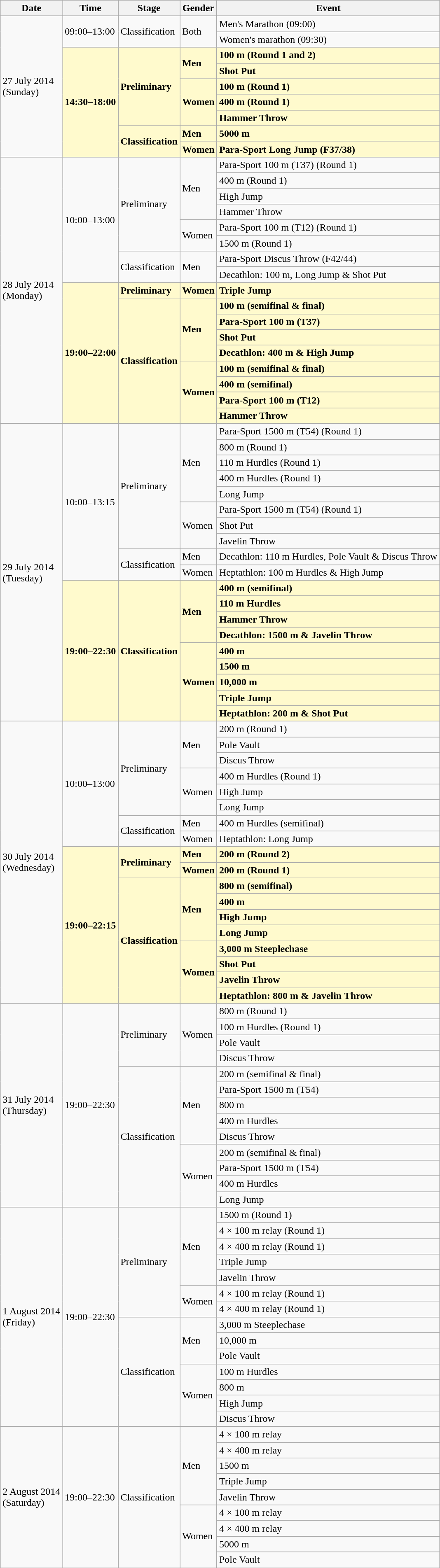<table class=wikitable>
<tr>
<th>Date</th>
<th>Time</th>
<th>Stage</th>
<th>Gender</th>
<th>Event</th>
</tr>
<tr>
<td rowspan="9">27 July 2014<br>(Sunday)</td>
<td rowspan="2">09:00–13:00</td>
<td rowspan="2">Classification</td>
<td rowspan="2">Both</td>
<td>Men's Marathon (09:00)</td>
</tr>
<tr>
<td>Women's marathon (09:30)</td>
</tr>
<tr>
<td rowspan="7" style=background:lemonchiffon><strong>14:30–18:00</strong></td>
<td rowspan="5" style=background:lemonchiffon><strong>Preliminary</strong></td>
<td rowspan="2" style=background:lemonchiffon><strong>Men</strong></td>
<td style=background:lemonchiffon><strong>100 m (Round 1 and 2)</strong></td>
</tr>
<tr>
<td style=background:lemonchiffon><strong>Shot Put</strong></td>
</tr>
<tr>
<td rowspan="3" style=background:lemonchiffon><strong>Women</strong></td>
<td style=background:lemonchiffon><strong>100 m (Round 1)</strong></td>
</tr>
<tr>
<td style=background:lemonchiffon><strong>400 m (Round 1)</strong></td>
</tr>
<tr>
<td style=background:lemonchiffon><strong>Hammer Throw</strong></td>
</tr>
<tr>
<td rowspan="2" style=background:lemonchiffon><strong>Classification</strong></td>
<td style=background:lemonchiffon><strong>Men</strong></td>
<td style=background:lemonchiffon><strong>5000 m</strong></td>
</tr>
<tr>
<td style=background:lemonchiffon><strong>Women</strong></td>
<td style=background:lemonchiffon><strong>Para-Sport Long Jump (F37/38)</strong></td>
</tr>
<tr>
<td rowspan="17">28 July 2014<br>(Monday)</td>
<td rowspan="8">10:00–13:00</td>
<td rowspan="6">Preliminary</td>
<td rowspan="4">Men</td>
<td>Para-Sport 100 m (T37) (Round 1)</td>
</tr>
<tr>
<td>400 m (Round 1)</td>
</tr>
<tr>
<td>High Jump</td>
</tr>
<tr>
<td>Hammer Throw</td>
</tr>
<tr>
<td rowspan="2">Women</td>
<td>Para-Sport 100 m (T12) (Round 1)</td>
</tr>
<tr>
<td>1500 m (Round 1)</td>
</tr>
<tr>
<td rowspan="2">Classification</td>
<td rowspan="2">Men</td>
<td>Para-Sport Discus Throw (F42/44)</td>
</tr>
<tr>
<td>Decathlon: 100 m, Long Jump & Shot Put</td>
</tr>
<tr>
<td rowspan="9" style=background:lemonchiffon><strong>19:00–22:00</strong></td>
<td style=background:lemonchiffon><strong>Preliminary</strong></td>
<td style=background:lemonchiffon><strong>Women</strong></td>
<td style=background:lemonchiffon><strong>Triple Jump</strong></td>
</tr>
<tr>
<td rowspan="8" style=background:lemonchiffon><strong>Classification</strong></td>
<td rowspan="4" style=background:lemonchiffon><strong>Men</strong></td>
<td style=background:lemonchiffon><strong>100 m (semifinal & final)</strong></td>
</tr>
<tr>
<td style=background:lemonchiffon><strong>Para-Sport 100 m (T37)</strong></td>
</tr>
<tr>
<td style=background:lemonchiffon><strong>Shot Put</strong></td>
</tr>
<tr>
<td style=background:lemonchiffon><strong>Decathlon: 400 m & High Jump</strong></td>
</tr>
<tr>
<td rowspan="4" style=background:lemonchiffon><strong>Women</strong></td>
<td style=background:lemonchiffon><strong>100 m (semifinal & final)</strong></td>
</tr>
<tr>
<td style=background:lemonchiffon><strong>400 m (semifinal)</strong></td>
</tr>
<tr>
<td style=background:lemonchiffon><strong>Para-Sport 100 m (T12)</strong></td>
</tr>
<tr>
<td style=background:lemonchiffon><strong>Hammer Throw</strong></td>
</tr>
<tr>
<td rowspan="19">29 July 2014<br>(Tuesday)</td>
<td rowspan="10">10:00–13:15</td>
<td rowspan="8">Preliminary</td>
<td rowspan="5">Men</td>
<td>Para-Sport 1500 m (T54) (Round 1)</td>
</tr>
<tr>
<td>800 m (Round 1)</td>
</tr>
<tr>
<td>110 m Hurdles (Round 1)</td>
</tr>
<tr>
<td>400 m Hurdles (Round 1)</td>
</tr>
<tr>
<td>Long Jump</td>
</tr>
<tr>
<td rowspan="3">Women</td>
<td>Para-Sport 1500 m (T54) (Round 1)</td>
</tr>
<tr>
<td>Shot Put</td>
</tr>
<tr>
<td>Javelin Throw</td>
</tr>
<tr>
<td rowspan="2">Classification</td>
<td>Men</td>
<td>Decathlon: 110 m Hurdles, Pole Vault & Discus Throw</td>
</tr>
<tr>
<td>Women</td>
<td>Heptathlon: 100 m Hurdles & High Jump</td>
</tr>
<tr>
<td rowspan="9" style=background:lemonchiffon><strong>19:00–22:30</strong></td>
<td rowspan="9" style=background:lemonchiffon><strong>Classification</strong></td>
<td rowspan="4" style=background:lemonchiffon><strong>Men</strong></td>
<td style=background:lemonchiffon><strong>400 m (semifinal)</strong></td>
</tr>
<tr>
<td style=background:lemonchiffon><strong>110 m Hurdles</strong></td>
</tr>
<tr>
<td style=background:lemonchiffon><strong>Hammer Throw</strong></td>
</tr>
<tr>
<td style=background:lemonchiffon><strong>Decathlon: 1500 m & Javelin Throw</strong></td>
</tr>
<tr>
<td rowspan="5" style=background:lemonchiffon><strong>Women</strong></td>
<td style=background:lemonchiffon><strong>400 m</strong></td>
</tr>
<tr>
<td style=background:lemonchiffon><strong>1500 m</strong></td>
</tr>
<tr>
<td style=background:lemonchiffon><strong>10,000 m</strong></td>
</tr>
<tr>
<td style=background:lemonchiffon><strong>Triple Jump</strong></td>
</tr>
<tr>
<td style=background:lemonchiffon><strong>Heptathlon: 200 m & Shot Put</strong></td>
</tr>
<tr>
<td rowspan="18">30 July 2014<br>(Wednesday)</td>
<td rowspan="8">10:00–13:00</td>
<td rowspan="6">Preliminary</td>
<td rowspan="3">Men</td>
<td>200 m (Round 1)</td>
</tr>
<tr>
<td>Pole Vault</td>
</tr>
<tr>
<td>Discus Throw</td>
</tr>
<tr>
<td rowspan="3">Women</td>
<td>400 m Hurdles (Round 1)</td>
</tr>
<tr>
<td>High Jump</td>
</tr>
<tr>
<td>Long Jump</td>
</tr>
<tr>
<td rowspan="2">Classification</td>
<td>Men</td>
<td>400 m Hurdles (semifinal)</td>
</tr>
<tr>
<td>Women</td>
<td>Heptathlon: Long Jump</td>
</tr>
<tr>
<td rowspan="10" style=background:lemonchiffon><strong>19:00–22:15</strong></td>
<td rowspan="2" style=background:lemonchiffon><strong>Preliminary</strong></td>
<td style=background:lemonchiffon><strong>Men</strong></td>
<td style=background:lemonchiffon><strong>200 m (Round 2)</strong></td>
</tr>
<tr>
<td style=background:lemonchiffon><strong>Women</strong></td>
<td style=background:lemonchiffon><strong>200 m (Round 1)</strong></td>
</tr>
<tr>
<td rowspan="8" style=background:lemonchiffon><strong>Classification</strong></td>
<td rowspan="4" style=background:lemonchiffon><strong>Men</strong></td>
<td style=background:lemonchiffon><strong>800 m (semifinal)</strong></td>
</tr>
<tr>
<td style=background:lemonchiffon><strong>400 m</strong></td>
</tr>
<tr>
<td style=background:lemonchiffon><strong>High Jump</strong></td>
</tr>
<tr>
<td style=background:lemonchiffon><strong>Long Jump</strong></td>
</tr>
<tr>
<td rowspan="4" style=background:lemonchiffon><strong>Women</strong></td>
<td style=background:lemonchiffon><strong>3,000 m Steeplechase</strong></td>
</tr>
<tr>
<td style=background:lemonchiffon><strong>Shot Put</strong></td>
</tr>
<tr>
<td style=background:lemonchiffon><strong>Javelin Throw</strong></td>
</tr>
<tr>
<td style=background:lemonchiffon><strong>Heptathlon: 800 m & Javelin Throw</strong></td>
</tr>
<tr>
<td rowspan="13">31 July 2014<br>(Thursday)</td>
<td rowspan="13">19:00–22:30</td>
<td rowspan="4">Preliminary</td>
<td rowspan="4">Women</td>
<td>800 m (Round 1)</td>
</tr>
<tr>
<td>100 m Hurdles (Round 1)</td>
</tr>
<tr>
<td>Pole Vault</td>
</tr>
<tr>
<td>Discus Throw</td>
</tr>
<tr>
<td rowspan="9">Classification</td>
<td rowspan="5">Men</td>
<td>200 m (semifinal & final)</td>
</tr>
<tr>
<td>Para-Sport 1500 m (T54)</td>
</tr>
<tr>
<td>800 m</td>
</tr>
<tr>
<td>400 m Hurdles</td>
</tr>
<tr>
<td>Discus Throw</td>
</tr>
<tr>
<td rowspan="4">Women</td>
<td>200 m (semifinal & final)</td>
</tr>
<tr>
<td>Para-Sport 1500 m (T54)</td>
</tr>
<tr>
<td>400 m Hurdles</td>
</tr>
<tr>
<td>Long Jump</td>
</tr>
<tr>
<td rowspan="14">1 August 2014<br>(Friday)</td>
<td rowspan="14">19:00–22:30</td>
<td rowspan="7">Preliminary</td>
<td rowspan="5">Men</td>
<td>1500 m (Round 1)</td>
</tr>
<tr>
<td>4 × 100 m relay (Round 1)</td>
</tr>
<tr>
<td>4 × 400 m relay (Round 1)</td>
</tr>
<tr>
<td>Triple Jump</td>
</tr>
<tr>
<td>Javelin Throw</td>
</tr>
<tr>
<td rowspan="2">Women</td>
<td>4 × 100 m relay (Round 1)</td>
</tr>
<tr>
<td>4 × 400 m relay (Round 1)</td>
</tr>
<tr>
<td rowspan="7">Classification</td>
<td rowspan="3">Men</td>
<td>3,000 m Steeplechase</td>
</tr>
<tr>
<td>10,000 m</td>
</tr>
<tr>
<td>Pole Vault</td>
</tr>
<tr>
<td rowspan="4">Women</td>
<td>100 m Hurdles</td>
</tr>
<tr>
<td>800 m</td>
</tr>
<tr>
<td>High Jump</td>
</tr>
<tr>
<td>Discus Throw</td>
</tr>
<tr>
<td rowspan="9">2 August 2014<br>(Saturday)</td>
<td rowspan="9">19:00–22:30</td>
<td rowspan="9">Classification</td>
<td rowspan="5">Men</td>
<td>4 × 100 m relay</td>
</tr>
<tr>
<td>4 × 400 m relay</td>
</tr>
<tr>
<td>1500 m</td>
</tr>
<tr>
<td>Triple Jump</td>
</tr>
<tr>
<td>Javelin Throw</td>
</tr>
<tr>
<td rowspan="4">Women</td>
<td>4 × 100 m relay</td>
</tr>
<tr>
<td>4 × 400 m relay</td>
</tr>
<tr>
<td>5000 m</td>
</tr>
<tr>
<td>Pole Vault</td>
</tr>
</table>
